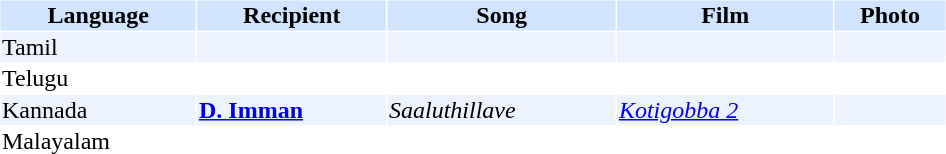<table cellspacing="1" cellpadding="1" border="0" style="width:50%;">
<tr style="background:#d1e4fd;">
<th>Language</th>
<th>Recipient</th>
<th>Song</th>
<th>Film</th>
<th>Photo</th>
</tr>
<tr style="background:#edf3fe;">
<td>Tamil</td>
<td></td>
<td></td>
<td></td>
<td></td>
</tr>
<tr>
<td>Telugu</td>
<td></td>
<td></td>
<td></td>
<td></td>
</tr>
<tr style="background:#edf3fe;">
<td>Kannada</td>
<td><strong><a href='#'>D. Imman</a></strong></td>
<td><em>Saaluthillave</em></td>
<td><em><a href='#'>Kotigobba 2</a></em></td>
<td></td>
</tr>
<tr>
<td>Malayalam</td>
<td></td>
<td></td>
<td></td>
<td></td>
</tr>
</table>
